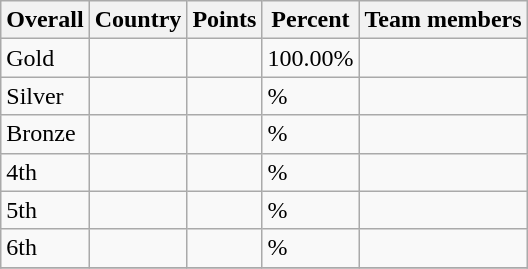<table class="wikitable sortable" style="text-align: left;">
<tr>
<th>Overall</th>
<th>Country</th>
<th>Points</th>
<th>Percent</th>
<th>Team members</th>
</tr>
<tr>
<td> Gold</td>
<td></td>
<td></td>
<td>100.00%</td>
<td></td>
</tr>
<tr>
<td> Silver</td>
<td></td>
<td></td>
<td>%</td>
<td></td>
</tr>
<tr>
<td> Bronze</td>
<td></td>
<td></td>
<td>%</td>
<td></td>
</tr>
<tr>
<td>4th</td>
<td></td>
<td></td>
<td>%</td>
<td></td>
</tr>
<tr>
<td>5th</td>
<td></td>
<td></td>
<td>%</td>
<td></td>
</tr>
<tr>
<td>6th</td>
<td></td>
<td></td>
<td>%</td>
<td></td>
</tr>
<tr>
</tr>
</table>
